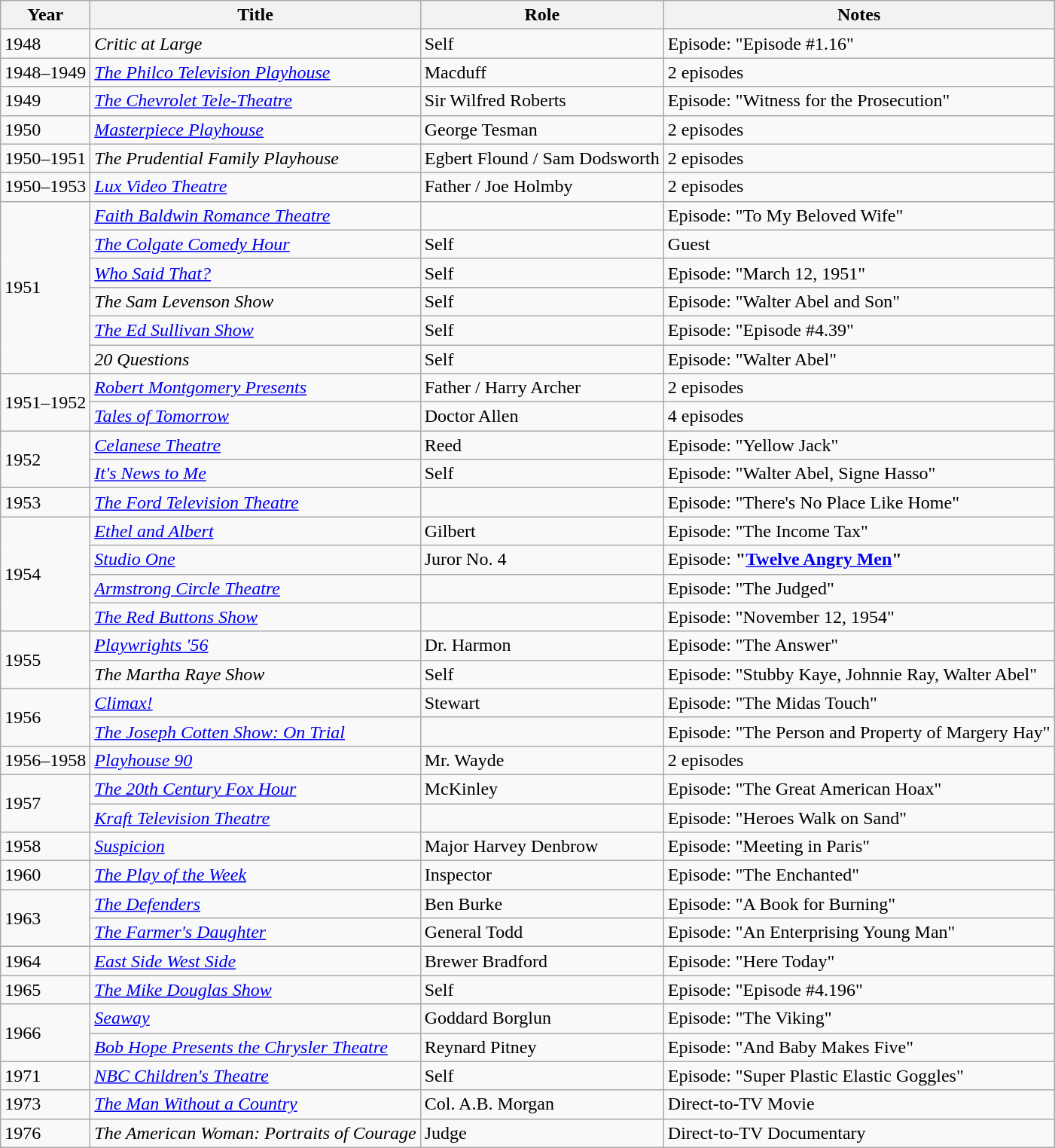<table class="wikitable sortable">
<tr>
<th>Year</th>
<th>Title</th>
<th>Role</th>
<th>Notes</th>
</tr>
<tr>
<td>1948</td>
<td><em>Critic at Large</em></td>
<td>Self</td>
<td>Episode: "Episode #1.16"</td>
</tr>
<tr>
<td>1948–1949</td>
<td><em><a href='#'>The Philco Television Playhouse</a></em></td>
<td>Macduff</td>
<td>2 episodes</td>
</tr>
<tr>
<td>1949</td>
<td><em><a href='#'>The Chevrolet Tele-Theatre</a></em></td>
<td>Sir Wilfred Roberts</td>
<td>Episode: "Witness for the Prosecution"</td>
</tr>
<tr>
<td>1950</td>
<td><em><a href='#'>Masterpiece Playhouse</a></em></td>
<td>George Tesman</td>
<td>2 episodes</td>
</tr>
<tr>
<td>1950–1951</td>
<td><em>The Prudential Family Playhouse</em></td>
<td>Egbert Flound / Sam Dodsworth</td>
<td>2 episodes</td>
</tr>
<tr>
<td>1950–1953</td>
<td><em><a href='#'>Lux Video Theatre</a></em></td>
<td>Father / Joe Holmby</td>
<td>2 episodes</td>
</tr>
<tr>
<td rowspan="6">1951</td>
<td><em><a href='#'>Faith Baldwin Romance Theatre</a></em></td>
<td></td>
<td>Episode: "To My Beloved Wife"</td>
</tr>
<tr>
<td><em><a href='#'>The Colgate Comedy Hour</a></em></td>
<td>Self</td>
<td>Guest</td>
</tr>
<tr>
<td><em><a href='#'>Who Said That?</a></em></td>
<td>Self</td>
<td>Episode: "March 12, 1951"</td>
</tr>
<tr>
<td><em>The Sam Levenson Show</em></td>
<td>Self</td>
<td>Episode: "Walter Abel and Son"</td>
</tr>
<tr>
<td><em><a href='#'>The Ed Sullivan Show</a></em></td>
<td>Self</td>
<td>Episode: "Episode #4.39"</td>
</tr>
<tr>
<td><em>20 Questions</em></td>
<td>Self</td>
<td>Episode: "Walter Abel"</td>
</tr>
<tr>
<td rowspan="2">1951–1952</td>
<td><em><a href='#'>Robert Montgomery Presents</a></em></td>
<td>Father / Harry Archer</td>
<td>2 episodes</td>
</tr>
<tr>
<td><em><a href='#'>Tales of Tomorrow</a></em></td>
<td>Doctor Allen</td>
<td>4 episodes</td>
</tr>
<tr>
<td rowspan="2">1952</td>
<td><em><a href='#'>Celanese Theatre</a></em></td>
<td>Reed</td>
<td>Episode: "Yellow Jack"</td>
</tr>
<tr>
<td><em><a href='#'>It's News to Me</a></em></td>
<td>Self</td>
<td>Episode: "Walter Abel, Signe Hasso"</td>
</tr>
<tr>
<td>1953</td>
<td><em><a href='#'>The Ford Television Theatre</a></em></td>
<td></td>
<td>Episode: "There's No Place Like Home"</td>
</tr>
<tr>
<td rowspan="4">1954</td>
<td><em><a href='#'>Ethel and Albert</a></em></td>
<td>Gilbert</td>
<td>Episode: "The Income Tax"</td>
</tr>
<tr>
<td><em><a href='#'>Studio One</a></em></td>
<td>Juror No. 4</td>
<td>Episode: <strong>"<a href='#'>Twelve Angry Men</a>"</strong></td>
</tr>
<tr>
<td><em><a href='#'>Armstrong Circle Theatre</a></em></td>
<td></td>
<td>Episode: "The Judged"</td>
</tr>
<tr>
<td><em><a href='#'>The Red Buttons Show</a></em></td>
<td></td>
<td>Episode: "November 12, 1954"</td>
</tr>
<tr>
<td rowspan="2">1955</td>
<td><em><a href='#'>Playwrights '56</a></em></td>
<td>Dr. Harmon</td>
<td>Episode: "The Answer"</td>
</tr>
<tr>
<td><em>The Martha Raye Show</em></td>
<td>Self</td>
<td>Episode: "Stubby Kaye, Johnnie Ray, Walter Abel"</td>
</tr>
<tr>
<td rowspan="2">1956</td>
<td><em><a href='#'>Climax!</a></em></td>
<td>Stewart</td>
<td>Episode: "The Midas Touch"</td>
</tr>
<tr>
<td><em><a href='#'>The Joseph Cotten Show: On Trial</a></em></td>
<td></td>
<td>Episode: "The Person and Property of Margery Hay"</td>
</tr>
<tr>
<td>1956–1958</td>
<td><em><a href='#'>Playhouse 90</a></em></td>
<td>Mr. Wayde</td>
<td>2 episodes</td>
</tr>
<tr>
<td rowspan="2">1957</td>
<td><em><a href='#'>The 20th Century Fox Hour</a></em></td>
<td>McKinley</td>
<td>Episode: "The Great American Hoax"</td>
</tr>
<tr>
<td><em><a href='#'>Kraft Television Theatre</a></em></td>
<td></td>
<td>Episode: "Heroes Walk on Sand"</td>
</tr>
<tr>
<td>1958</td>
<td><em><a href='#'>Suspicion</a></em></td>
<td>Major Harvey Denbrow</td>
<td>Episode: "Meeting in Paris"</td>
</tr>
<tr>
<td>1960</td>
<td><em><a href='#'>The Play of the Week</a></em></td>
<td>Inspector</td>
<td>Episode: "The Enchanted"</td>
</tr>
<tr>
<td rowspan="2">1963</td>
<td><em><a href='#'>The Defenders</a></em></td>
<td>Ben Burke</td>
<td>Episode: "A Book for Burning"</td>
</tr>
<tr>
<td><em><a href='#'>The Farmer's Daughter</a></em></td>
<td>General Todd</td>
<td>Episode: "An Enterprising Young Man"</td>
</tr>
<tr>
<td>1964</td>
<td><em><a href='#'>East Side West Side</a></em></td>
<td>Brewer Bradford</td>
<td>Episode: "Here Today"</td>
</tr>
<tr>
<td>1965</td>
<td><em><a href='#'>The Mike Douglas Show</a></em></td>
<td>Self</td>
<td>Episode: "Episode #4.196"</td>
</tr>
<tr>
<td rowspan="2">1966</td>
<td><em><a href='#'>Seaway</a></em></td>
<td>Goddard Borglun</td>
<td>Episode: "The Viking"</td>
</tr>
<tr>
<td><em><a href='#'>Bob Hope Presents the Chrysler Theatre</a></em></td>
<td>Reynard Pitney</td>
<td>Episode: "And Baby Makes Five"</td>
</tr>
<tr>
<td>1971</td>
<td><em><a href='#'>NBC Children's Theatre</a></em></td>
<td>Self</td>
<td>Episode: "Super Plastic Elastic Goggles"</td>
</tr>
<tr>
<td>1973</td>
<td><em><a href='#'>The Man Without a Country</a></em></td>
<td>Col. A.B. Morgan</td>
<td>Direct-to-TV Movie</td>
</tr>
<tr>
<td>1976</td>
<td><em>The American Woman: Portraits of Courage</em></td>
<td>Judge</td>
<td>Direct-to-TV Documentary</td>
</tr>
</table>
